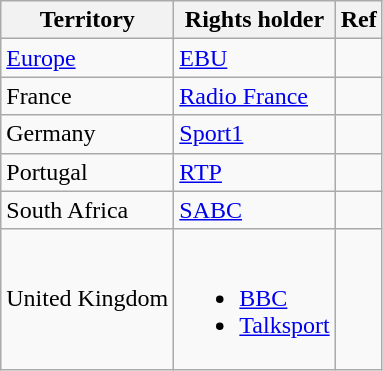<table class="wikitable">
<tr>
<th>Territory</th>
<th>Rights holder</th>
<th>Ref</th>
</tr>
<tr>
<td><a href='#'>Europe</a></td>
<td><a href='#'>EBU</a></td>
<td></td>
</tr>
<tr>
<td>France</td>
<td><a href='#'>Radio France</a></td>
<td></td>
</tr>
<tr>
<td>Germany</td>
<td><a href='#'>Sport1</a></td>
<td></td>
</tr>
<tr>
<td>Portugal</td>
<td><a href='#'>RTP</a></td>
<td></td>
</tr>
<tr>
<td>South Africa</td>
<td><a href='#'>SABC</a></td>
<td></td>
</tr>
<tr>
<td>United Kingdom</td>
<td><br><ul><li><a href='#'>BBC</a></li><li><a href='#'>Talksport</a></li></ul></td>
<td></td>
</tr>
</table>
